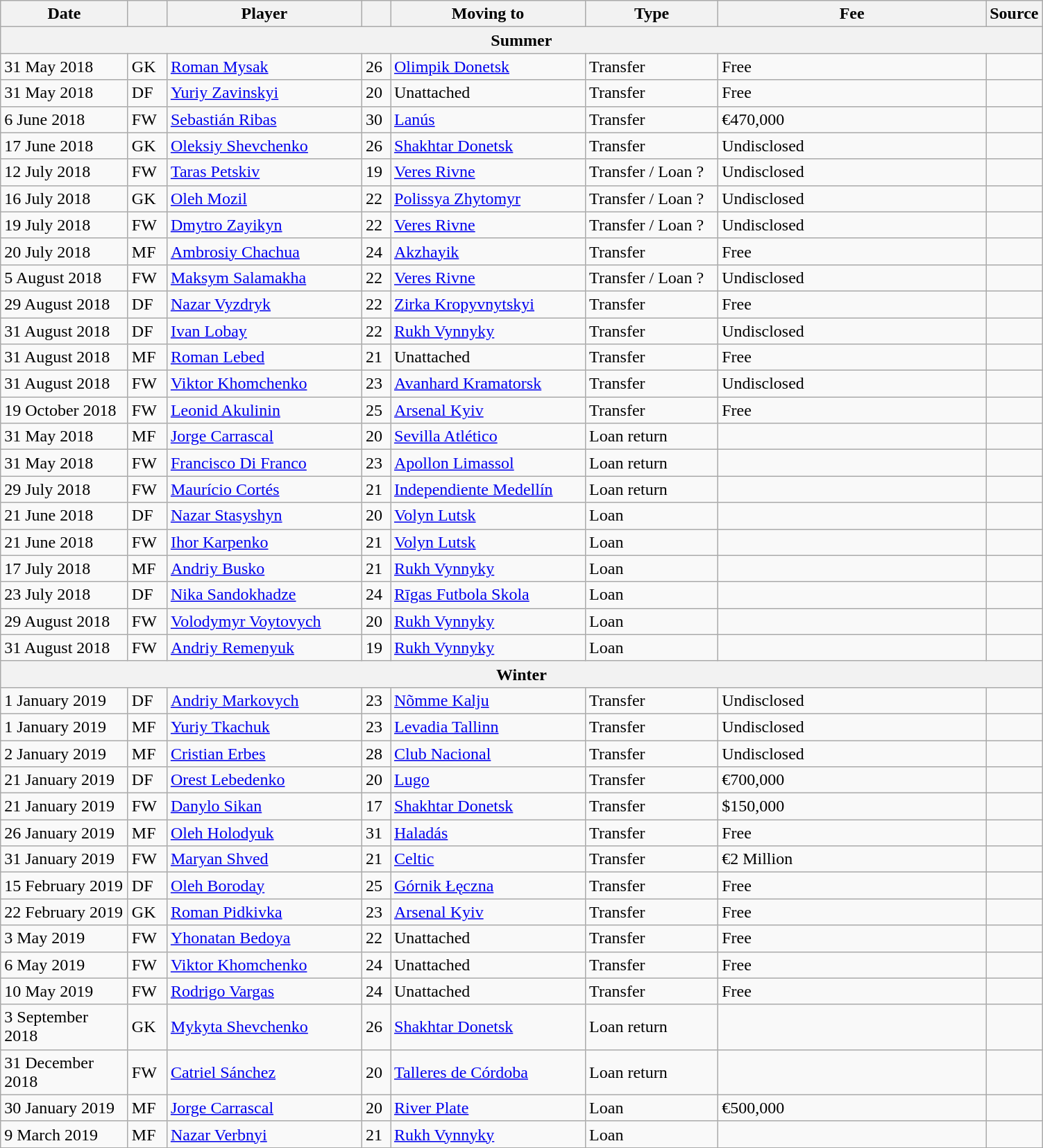<table class="wikitable sortable">
<tr>
<th style="width:115px;">Date</th>
<th style="width:30px;"></th>
<th style="width:180px;">Player</th>
<th style="width:20px;"></th>
<th style="width:180px;">Moving to</th>
<th style="width:120px;" class="unsortable">Type</th>
<th style="width:250px;" class="unsortable">Fee</th>
<th style="width:20px;">Source</th>
</tr>
<tr>
<th colspan=8>Summer</th>
</tr>
<tr>
<td>31 May 2018</td>
<td>GK</td>
<td> <a href='#'>Roman Mysak</a></td>
<td>26</td>
<td> <a href='#'>Olimpik Donetsk</a></td>
<td>Transfer</td>
<td>Free</td>
<td></td>
</tr>
<tr>
<td>31 May 2018</td>
<td>DF</td>
<td> <a href='#'>Yuriy Zavinskyi</a></td>
<td>20</td>
<td>Unattached</td>
<td>Transfer</td>
<td>Free</td>
<td></td>
</tr>
<tr>
<td>6 June 2018</td>
<td>FW</td>
<td> <a href='#'>Sebastián Ribas</a></td>
<td>30</td>
<td> <a href='#'>Lanús</a></td>
<td>Transfer</td>
<td>€470,000</td>
<td></td>
</tr>
<tr>
<td>17 June 2018</td>
<td>GK</td>
<td> <a href='#'>Oleksiy Shevchenko</a></td>
<td>26</td>
<td> <a href='#'>Shakhtar Donetsk</a></td>
<td>Transfer</td>
<td>Undisclosed</td>
<td></td>
</tr>
<tr>
<td>12 July 2018</td>
<td>FW</td>
<td> <a href='#'>Taras Petskiv</a></td>
<td>19</td>
<td> <a href='#'>Veres Rivne</a></td>
<td>Transfer / Loan ?</td>
<td>Undisclosed</td>
<td></td>
</tr>
<tr>
<td>16 July 2018</td>
<td>GK</td>
<td> <a href='#'>Oleh Mozil</a></td>
<td>22</td>
<td> <a href='#'>Polissya Zhytomyr</a></td>
<td>Transfer / Loan ?</td>
<td>Undisclosed</td>
<td></td>
</tr>
<tr>
<td>19 July 2018</td>
<td>FW</td>
<td> <a href='#'>Dmytro Zayikyn</a></td>
<td>22</td>
<td> <a href='#'>Veres Rivne</a></td>
<td>Transfer / Loan ?</td>
<td>Undisclosed</td>
<td></td>
</tr>
<tr>
<td>20 July 2018</td>
<td>MF</td>
<td> <a href='#'>Ambrosiy Chachua</a></td>
<td>24</td>
<td> <a href='#'>Akzhayik</a></td>
<td>Transfer</td>
<td>Free</td>
<td></td>
</tr>
<tr>
<td>5 August 2018</td>
<td>FW</td>
<td> <a href='#'>Maksym Salamakha</a></td>
<td>22</td>
<td> <a href='#'>Veres Rivne</a></td>
<td>Transfer / Loan ?</td>
<td>Undisclosed</td>
<td></td>
</tr>
<tr>
<td>29 August 2018</td>
<td>DF</td>
<td> <a href='#'>Nazar Vyzdryk</a></td>
<td>22</td>
<td> <a href='#'>Zirka Kropyvnytskyi</a></td>
<td>Transfer</td>
<td>Free</td>
<td></td>
</tr>
<tr>
<td>31 August 2018</td>
<td>DF</td>
<td> <a href='#'>Ivan Lobay</a></td>
<td>22</td>
<td> <a href='#'>Rukh Vynnyky</a></td>
<td>Transfer</td>
<td>Undisclosed</td>
<td></td>
</tr>
<tr>
<td>31 August 2018</td>
<td>MF</td>
<td> <a href='#'>Roman Lebed</a></td>
<td>21</td>
<td>Unattached</td>
<td>Transfer</td>
<td>Free</td>
<td></td>
</tr>
<tr>
<td>31 August 2018</td>
<td>FW</td>
<td> <a href='#'>Viktor Khomchenko</a></td>
<td>23</td>
<td> <a href='#'>Avanhard Kramatorsk</a></td>
<td>Transfer</td>
<td>Undisclosed</td>
<td></td>
</tr>
<tr>
<td>19 October 2018</td>
<td>FW</td>
<td> <a href='#'>Leonid Akulinin</a></td>
<td>25</td>
<td> <a href='#'>Arsenal Kyiv</a></td>
<td>Transfer</td>
<td>Free</td>
<td></td>
</tr>
<tr>
<td>31 May 2018</td>
<td>MF</td>
<td> <a href='#'>Jorge Carrascal</a></td>
<td>20</td>
<td> <a href='#'>Sevilla Atlético</a></td>
<td>Loan return</td>
<td></td>
<td></td>
</tr>
<tr>
<td>31 May 2018</td>
<td>FW</td>
<td> <a href='#'>Francisco Di Franco</a></td>
<td>23</td>
<td> <a href='#'>Apollon Limassol</a></td>
<td>Loan return</td>
<td></td>
<td></td>
</tr>
<tr>
<td>29 July 2018</td>
<td>FW</td>
<td> <a href='#'>Maurício Cortés</a></td>
<td>21</td>
<td> <a href='#'>Independiente Medellín</a></td>
<td>Loan return</td>
<td></td>
<td></td>
</tr>
<tr>
<td>21 June 2018</td>
<td>DF</td>
<td> <a href='#'>Nazar Stasyshyn</a></td>
<td>20</td>
<td> <a href='#'>Volyn Lutsk</a></td>
<td>Loan</td>
<td></td>
<td></td>
</tr>
<tr>
<td>21 June 2018</td>
<td>FW</td>
<td> <a href='#'>Ihor Karpenko</a></td>
<td>21</td>
<td> <a href='#'>Volyn Lutsk</a></td>
<td>Loan</td>
<td></td>
<td></td>
</tr>
<tr>
<td>17 July 2018</td>
<td>MF</td>
<td> <a href='#'>Andriy Busko</a></td>
<td>21</td>
<td> <a href='#'>Rukh Vynnyky</a></td>
<td>Loan</td>
<td></td>
<td></td>
</tr>
<tr>
<td>23 July 2018</td>
<td>DF</td>
<td> <a href='#'>Nika Sandokhadze</a></td>
<td>24</td>
<td> <a href='#'>Rīgas Futbola Skola</a></td>
<td>Loan</td>
<td></td>
<td></td>
</tr>
<tr>
<td>29 August 2018</td>
<td>FW</td>
<td> <a href='#'>Volodymyr Voytovych</a></td>
<td>20</td>
<td> <a href='#'>Rukh Vynnyky</a></td>
<td>Loan</td>
<td></td>
<td></td>
</tr>
<tr>
<td>31 August 2018</td>
<td>FW</td>
<td> <a href='#'>Andriy Remenyuk</a></td>
<td>19</td>
<td> <a href='#'>Rukh Vynnyky</a></td>
<td>Loan</td>
<td></td>
<td></td>
</tr>
<tr>
<th colspan=8>Winter</th>
</tr>
<tr>
<td>1 January 2019</td>
<td>DF</td>
<td> <a href='#'>Andriy Markovych</a></td>
<td>23</td>
<td> <a href='#'>Nõmme Kalju</a></td>
<td>Transfer</td>
<td>Undisclosed</td>
<td></td>
</tr>
<tr>
<td>1 January 2019</td>
<td>MF</td>
<td> <a href='#'>Yuriy Tkachuk</a></td>
<td>23</td>
<td> <a href='#'>Levadia Tallinn</a></td>
<td>Transfer</td>
<td>Undisclosed</td>
<td></td>
</tr>
<tr>
<td>2 January 2019</td>
<td>MF</td>
<td> <a href='#'>Cristian Erbes</a></td>
<td>28</td>
<td> <a href='#'>Club Nacional</a></td>
<td>Transfer</td>
<td>Undisclosed</td>
<td></td>
</tr>
<tr>
<td>21 January 2019</td>
<td>DF</td>
<td> <a href='#'>Orest Lebedenko</a></td>
<td>20</td>
<td> <a href='#'>Lugo</a></td>
<td>Transfer</td>
<td>€700,000</td>
<td></td>
</tr>
<tr>
<td>21 January 2019</td>
<td>FW</td>
<td> <a href='#'>Danylo Sikan</a></td>
<td>17</td>
<td> <a href='#'>Shakhtar Donetsk</a></td>
<td>Transfer</td>
<td>$150,000</td>
<td></td>
</tr>
<tr>
<td>26 January 2019</td>
<td>MF</td>
<td> <a href='#'>Oleh Holodyuk</a></td>
<td>31</td>
<td> <a href='#'>Haladás</a></td>
<td>Transfer</td>
<td>Free</td>
<td></td>
</tr>
<tr>
<td>31 January 2019</td>
<td>FW</td>
<td> <a href='#'>Maryan Shved</a></td>
<td>21</td>
<td> <a href='#'>Celtic</a></td>
<td>Transfer</td>
<td>€2 Million</td>
<td></td>
</tr>
<tr>
<td>15 February 2019</td>
<td>DF</td>
<td> <a href='#'>Oleh Boroday</a></td>
<td>25</td>
<td> <a href='#'>Górnik Łęczna</a></td>
<td>Transfer</td>
<td>Free</td>
<td></td>
</tr>
<tr>
<td>22 February 2019</td>
<td>GK</td>
<td> <a href='#'>Roman Pidkivka</a></td>
<td>23</td>
<td> <a href='#'>Arsenal Kyiv</a></td>
<td>Transfer</td>
<td>Free</td>
<td></td>
</tr>
<tr>
<td>3 May 2019</td>
<td>FW</td>
<td> <a href='#'>Yhonatan Bedoya</a></td>
<td>22</td>
<td>Unattached</td>
<td>Transfer</td>
<td>Free</td>
<td></td>
</tr>
<tr>
<td>6 May 2019</td>
<td>FW</td>
<td> <a href='#'>Viktor Khomchenko</a></td>
<td>24</td>
<td>Unattached</td>
<td>Transfer</td>
<td>Free</td>
<td></td>
</tr>
<tr>
<td>10 May 2019</td>
<td>FW</td>
<td> <a href='#'>Rodrigo Vargas</a></td>
<td>24</td>
<td>Unattached</td>
<td>Transfer</td>
<td>Free</td>
<td></td>
</tr>
<tr>
<td>3 September 2018</td>
<td>GK</td>
<td> <a href='#'>Mykyta Shevchenko</a></td>
<td>26</td>
<td> <a href='#'>Shakhtar Donetsk</a></td>
<td>Loan return</td>
<td></td>
<td></td>
</tr>
<tr>
<td>31 December 2018</td>
<td>FW</td>
<td> <a href='#'>Catriel Sánchez</a></td>
<td>20</td>
<td> <a href='#'>Talleres de Córdoba</a></td>
<td>Loan return</td>
<td></td>
<td></td>
</tr>
<tr>
<td>30 January 2019</td>
<td>MF</td>
<td> <a href='#'>Jorge Carrascal</a></td>
<td>20</td>
<td> <a href='#'>River Plate</a></td>
<td>Loan</td>
<td>€500,000</td>
<td></td>
</tr>
<tr>
<td>9 March 2019</td>
<td>MF</td>
<td> <a href='#'>Nazar Verbnyi</a></td>
<td>21</td>
<td> <a href='#'>Rukh Vynnyky</a></td>
<td>Loan</td>
<td></td>
<td></td>
</tr>
<tr>
</tr>
</table>
